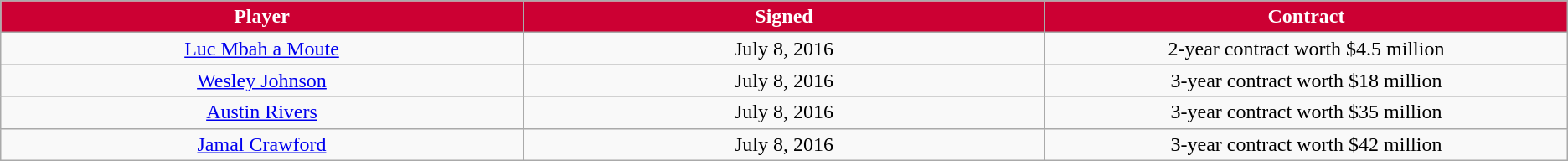<table class="wikitable sortable sortable">
<tr>
<th style="background:#CC0033; color:white" width="10%">Player</th>
<th style="background:#CC0033; color:white" width="10%">Signed</th>
<th style="background:#CC0033; color:white" width="10%">Contract</th>
</tr>
<tr style="text-align: center">
<td><a href='#'>Luc Mbah a Moute</a></td>
<td>July 8, 2016</td>
<td>2-year contract worth $4.5 million</td>
</tr>
<tr style="text-align: center">
<td><a href='#'>Wesley Johnson</a></td>
<td>July 8, 2016</td>
<td>3-year contract worth $18 million</td>
</tr>
<tr style="text-align: center">
<td><a href='#'>Austin Rivers</a></td>
<td>July 8, 2016</td>
<td>3-year contract worth $35 million</td>
</tr>
<tr style="text-align: center">
<td><a href='#'>Jamal Crawford</a></td>
<td>July 8, 2016</td>
<td>3-year contract worth $42 million</td>
</tr>
</table>
